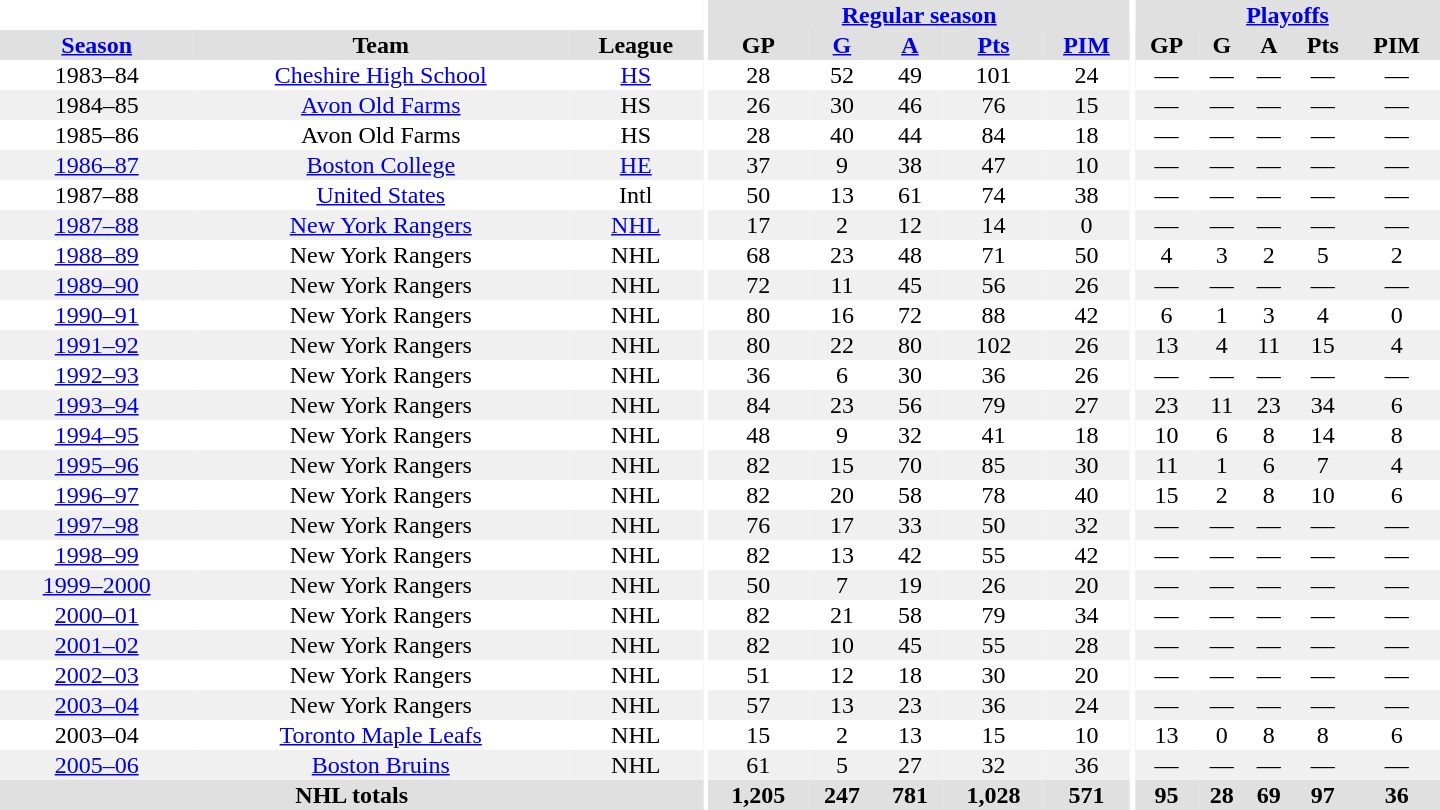<table border="0" cellpadding="1" cellspacing="0" style="text-align:center; width:60em">
<tr bgcolor="#e0e0e0">
<th colspan="3" bgcolor="#ffffff"></th>
<th rowspan="98" bgcolor="#ffffff"></th>
<th colspan="5"><a href='#'>Regular season</a></th>
<th rowspan="98" bgcolor="#ffffff"></th>
<th colspan="5"><a href='#'>Playoffs</a></th>
</tr>
<tr bgcolor="#e0e0e0">
<th><a href='#'>Season</a></th>
<th>Team</th>
<th>League</th>
<th>GP</th>
<th><a href='#'>G</a></th>
<th><a href='#'>A</a></th>
<th><a href='#'>Pts</a></th>
<th><a href='#'>PIM</a></th>
<th>GP</th>
<th>G</th>
<th>A</th>
<th>Pts</th>
<th>PIM</th>
</tr>
<tr>
<td>1983–84</td>
<td><a href='#'>Cheshire High School</a></td>
<td><a href='#'>HS</a></td>
<td>28</td>
<td>52</td>
<td>49</td>
<td>101</td>
<td>24</td>
<td>—</td>
<td>—</td>
<td>—</td>
<td>—</td>
<td>—</td>
</tr>
<tr bgcolor="#f0f0f0">
<td>1984–85</td>
<td><a href='#'>Avon Old Farms</a></td>
<td>HS</td>
<td>26</td>
<td>30</td>
<td>46</td>
<td>76</td>
<td>15</td>
<td>—</td>
<td>—</td>
<td>—</td>
<td>—</td>
<td>—</td>
</tr>
<tr>
<td>1985–86</td>
<td>Avon Old Farms</td>
<td>HS</td>
<td>28</td>
<td>40</td>
<td>44</td>
<td>84</td>
<td>18</td>
<td>—</td>
<td>—</td>
<td>—</td>
<td>—</td>
<td>—</td>
</tr>
<tr bgcolor="#f0f0f0">
<td><a href='#'>1986–87</a></td>
<td><a href='#'>Boston College</a></td>
<td><a href='#'>HE</a></td>
<td>37</td>
<td>9</td>
<td>38</td>
<td>47</td>
<td>10</td>
<td>—</td>
<td>—</td>
<td>—</td>
<td>—</td>
<td>—</td>
</tr>
<tr>
<td>1987–88</td>
<td><a href='#'>United States</a></td>
<td>Intl</td>
<td>50</td>
<td>13</td>
<td>61</td>
<td>74</td>
<td>38</td>
<td>—</td>
<td>—</td>
<td>—</td>
<td>—</td>
<td>—</td>
</tr>
<tr bgcolor="#f0f0f0">
<td><a href='#'>1987–88</a></td>
<td><a href='#'>New York Rangers</a></td>
<td><a href='#'>NHL</a></td>
<td>17</td>
<td>2</td>
<td>12</td>
<td>14</td>
<td>0</td>
<td>—</td>
<td>—</td>
<td>—</td>
<td>—</td>
<td>—</td>
</tr>
<tr>
<td><a href='#'>1988–89</a></td>
<td>New York Rangers</td>
<td>NHL</td>
<td>68</td>
<td>23</td>
<td>48</td>
<td>71</td>
<td>50</td>
<td>4</td>
<td>3</td>
<td>2</td>
<td>5</td>
<td>2</td>
</tr>
<tr bgcolor="#f0f0f0">
<td><a href='#'>1989–90</a></td>
<td>New York Rangers</td>
<td>NHL</td>
<td>72</td>
<td>11</td>
<td>45</td>
<td>56</td>
<td>26</td>
<td>—</td>
<td>—</td>
<td>—</td>
<td>—</td>
<td>—</td>
</tr>
<tr>
<td><a href='#'>1990–91</a></td>
<td>New York Rangers</td>
<td>NHL</td>
<td>80</td>
<td>16</td>
<td>72</td>
<td>88</td>
<td>42</td>
<td>6</td>
<td>1</td>
<td>3</td>
<td>4</td>
<td>0</td>
</tr>
<tr bgcolor="#f0f0f0">
<td><a href='#'>1991–92</a></td>
<td>New York Rangers</td>
<td>NHL</td>
<td>80</td>
<td>22</td>
<td>80</td>
<td>102</td>
<td>26</td>
<td>13</td>
<td>4</td>
<td>11</td>
<td>15</td>
<td>4</td>
</tr>
<tr>
<td><a href='#'>1992–93</a></td>
<td>New York Rangers</td>
<td>NHL</td>
<td>36</td>
<td>6</td>
<td>30</td>
<td>36</td>
<td>26</td>
<td>—</td>
<td>—</td>
<td>—</td>
<td>—</td>
<td>—</td>
</tr>
<tr bgcolor="#f0f0f0">
<td><a href='#'>1993–94</a></td>
<td>New York Rangers</td>
<td>NHL</td>
<td>84</td>
<td>23</td>
<td>56</td>
<td>79</td>
<td>27</td>
<td>23</td>
<td>11</td>
<td>23</td>
<td>34</td>
<td>6</td>
</tr>
<tr>
<td><a href='#'>1994–95</a></td>
<td>New York Rangers</td>
<td>NHL</td>
<td>48</td>
<td>9</td>
<td>32</td>
<td>41</td>
<td>18</td>
<td>10</td>
<td>6</td>
<td>8</td>
<td>14</td>
<td>8</td>
</tr>
<tr bgcolor="#f0f0f0">
<td><a href='#'>1995–96</a></td>
<td>New York Rangers</td>
<td>NHL</td>
<td>82</td>
<td>15</td>
<td>70</td>
<td>85</td>
<td>30</td>
<td>11</td>
<td>1</td>
<td>6</td>
<td>7</td>
<td>4</td>
</tr>
<tr>
<td><a href='#'>1996–97</a></td>
<td>New York Rangers</td>
<td>NHL</td>
<td>82</td>
<td>20</td>
<td>58</td>
<td>78</td>
<td>40</td>
<td>15</td>
<td>2</td>
<td>8</td>
<td>10</td>
<td>6</td>
</tr>
<tr bgcolor="#f0f0f0">
<td><a href='#'>1997–98</a></td>
<td>New York Rangers</td>
<td>NHL</td>
<td>76</td>
<td>17</td>
<td>33</td>
<td>50</td>
<td>32</td>
<td>—</td>
<td>—</td>
<td>—</td>
<td>—</td>
<td>—</td>
</tr>
<tr>
<td><a href='#'>1998–99</a></td>
<td>New York Rangers</td>
<td>NHL</td>
<td>82</td>
<td>13</td>
<td>42</td>
<td>55</td>
<td>42</td>
<td>—</td>
<td>—</td>
<td>—</td>
<td>—</td>
<td>—</td>
</tr>
<tr bgcolor="#f0f0f0">
<td><a href='#'>1999–2000</a></td>
<td>New York Rangers</td>
<td>NHL</td>
<td>50</td>
<td>7</td>
<td>19</td>
<td>26</td>
<td>20</td>
<td>—</td>
<td>—</td>
<td>—</td>
<td>—</td>
<td>—</td>
</tr>
<tr>
<td><a href='#'>2000–01</a></td>
<td>New York Rangers</td>
<td>NHL</td>
<td>82</td>
<td>21</td>
<td>58</td>
<td>79</td>
<td>34</td>
<td>—</td>
<td>—</td>
<td>—</td>
<td>—</td>
<td>—</td>
</tr>
<tr bgcolor="#f0f0f0">
<td><a href='#'>2001–02</a></td>
<td>New York Rangers</td>
<td>NHL</td>
<td>82</td>
<td>10</td>
<td>45</td>
<td>55</td>
<td>28</td>
<td>—</td>
<td>—</td>
<td>—</td>
<td>—</td>
<td>—</td>
</tr>
<tr>
<td><a href='#'>2002–03</a></td>
<td>New York Rangers</td>
<td>NHL</td>
<td>51</td>
<td>12</td>
<td>18</td>
<td>30</td>
<td>20</td>
<td>—</td>
<td>—</td>
<td>—</td>
<td>—</td>
<td>—</td>
</tr>
<tr bgcolor="#f0f0f0">
<td><a href='#'>2003–04</a></td>
<td>New York Rangers</td>
<td>NHL</td>
<td>57</td>
<td>13</td>
<td>23</td>
<td>36</td>
<td>24</td>
<td>—</td>
<td>—</td>
<td>—</td>
<td>—</td>
<td>—</td>
</tr>
<tr>
<td>2003–04</td>
<td><a href='#'>Toronto Maple Leafs</a></td>
<td>NHL</td>
<td>15</td>
<td>2</td>
<td>13</td>
<td>15</td>
<td>10</td>
<td>13</td>
<td>0</td>
<td>8</td>
<td>8</td>
<td>6</td>
</tr>
<tr bgcolor="#f0f0f0">
<td><a href='#'>2005–06</a></td>
<td><a href='#'>Boston Bruins</a></td>
<td>NHL</td>
<td>61</td>
<td>5</td>
<td>27</td>
<td>32</td>
<td>36</td>
<td>—</td>
<td>—</td>
<td>—</td>
<td>—</td>
<td>—</td>
</tr>
<tr bgcolor="#e0e0e0">
<th colspan="3">NHL totals</th>
<th>1,205</th>
<th>247</th>
<th>781</th>
<th>1,028</th>
<th>571</th>
<th>95</th>
<th>28</th>
<th>69</th>
<th>97</th>
<th>36</th>
</tr>
</table>
